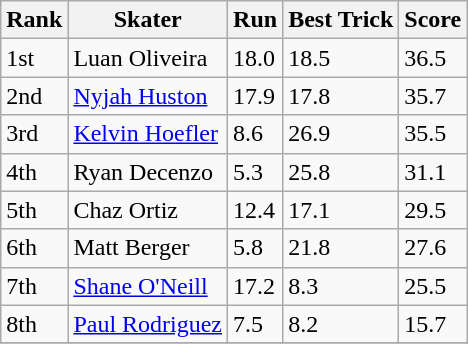<table class="wikitable">
<tr>
<th>Rank</th>
<th>Skater</th>
<th>Run</th>
<th>Best Trick</th>
<th>Score</th>
</tr>
<tr>
<td>1st</td>
<td>Luan Oliveira</td>
<td>18.0</td>
<td>18.5</td>
<td>36.5</td>
</tr>
<tr>
<td>2nd</td>
<td><a href='#'>Nyjah Huston</a></td>
<td>17.9</td>
<td>17.8</td>
<td>35.7</td>
</tr>
<tr>
<td>3rd</td>
<td><a href='#'>Kelvin Hoefler</a></td>
<td>8.6</td>
<td>26.9</td>
<td>35.5</td>
</tr>
<tr>
<td>4th</td>
<td>Ryan Decenzo</td>
<td>5.3</td>
<td>25.8</td>
<td>31.1</td>
</tr>
<tr>
<td>5th</td>
<td>Chaz Ortiz</td>
<td>12.4</td>
<td>17.1</td>
<td>29.5</td>
</tr>
<tr>
<td>6th</td>
<td>Matt Berger</td>
<td>5.8</td>
<td>21.8</td>
<td>27.6</td>
</tr>
<tr>
<td>7th</td>
<td><a href='#'>Shane O'Neill</a></td>
<td>17.2</td>
<td>8.3</td>
<td>25.5</td>
</tr>
<tr>
<td>8th</td>
<td><a href='#'>Paul Rodriguez</a></td>
<td>7.5</td>
<td>8.2</td>
<td>15.7</td>
</tr>
<tr>
</tr>
</table>
